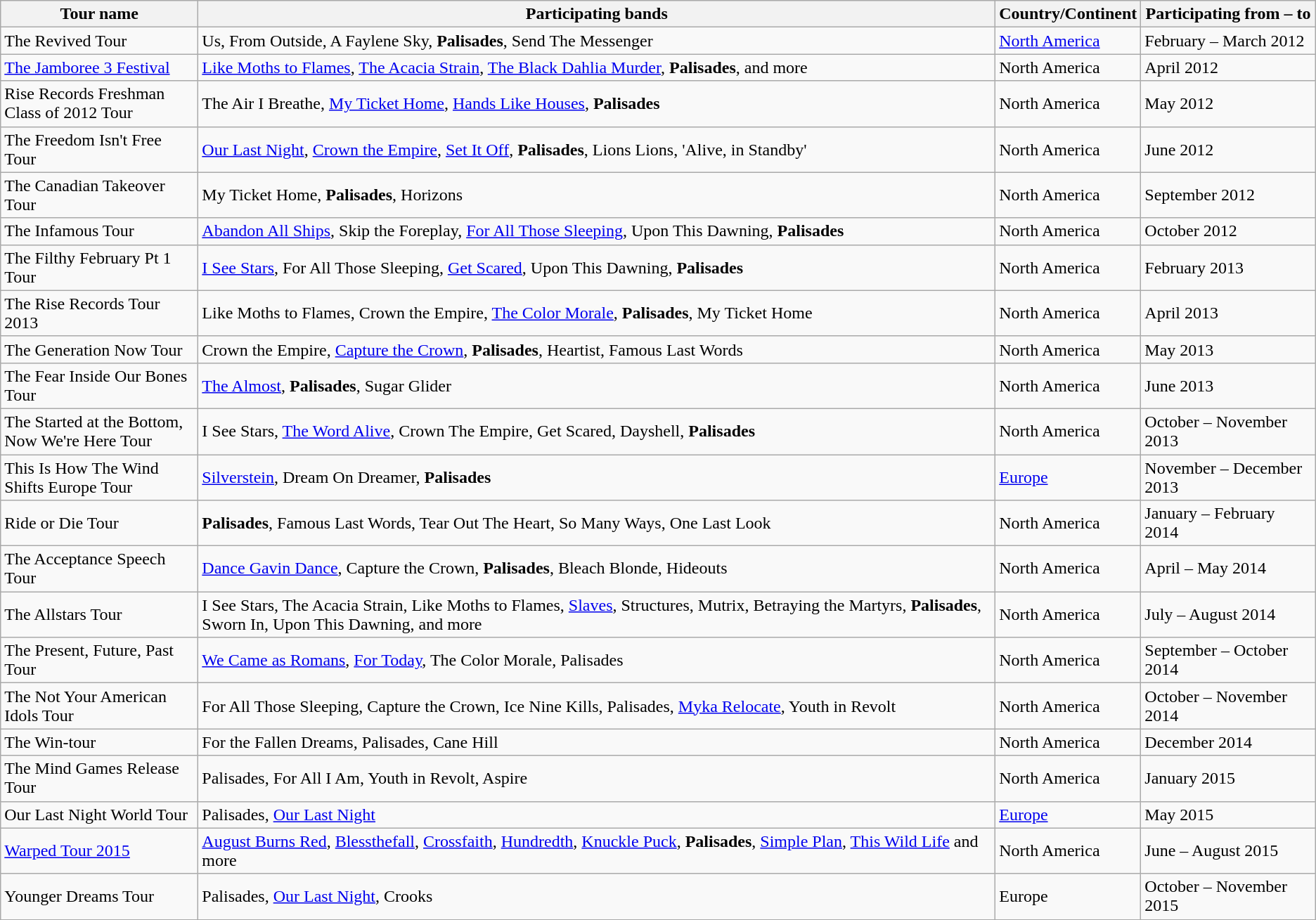<table class="wikitable sortable">
<tr>
<th style="width:180px;">Tour name</th>
<th>Participating bands</th>
<th>Country/Continent</th>
<th>Participating from – to</th>
</tr>
<tr>
<td>The Revived Tour</td>
<td>Us, From Outside, A Faylene Sky, <strong>Palisades</strong>, Send The Messenger</td>
<td><a href='#'>North America</a></td>
<td>February – March 2012</td>
</tr>
<tr>
<td><a href='#'>The Jamboree 3 Festival</a></td>
<td><a href='#'>Like Moths to Flames</a>, <a href='#'>The Acacia Strain</a>, <a href='#'>The Black Dahlia Murder</a>, <strong>Palisades</strong>, and more</td>
<td>North America</td>
<td>April 2012</td>
</tr>
<tr>
<td>Rise Records Freshman Class of 2012 Tour</td>
<td>The Air I Breathe, <a href='#'>My Ticket Home</a>, <a href='#'>Hands Like Houses</a>, <strong>Palisades</strong></td>
<td>North America</td>
<td>May 2012</td>
</tr>
<tr>
<td>The Freedom Isn't Free Tour</td>
<td><a href='#'>Our Last Night</a>, <a href='#'>Crown the Empire</a>, <a href='#'>Set It Off</a>, <strong>Palisades</strong>, Lions Lions, 'Alive, in Standby'</td>
<td>North America</td>
<td>June 2012</td>
</tr>
<tr>
<td>The Canadian Takeover Tour</td>
<td>My Ticket Home, <strong>Palisades</strong>, Horizons</td>
<td>North America</td>
<td>September 2012</td>
</tr>
<tr>
<td>The Infamous Tour</td>
<td><a href='#'>Abandon All Ships</a>, Skip the Foreplay, <a href='#'>For All Those Sleeping</a>, Upon This Dawning, <strong>Palisades</strong></td>
<td>North America</td>
<td>October 2012</td>
</tr>
<tr>
<td>The Filthy February Pt 1 Tour</td>
<td><a href='#'>I See Stars</a>, For All Those Sleeping, <a href='#'>Get Scared</a>, Upon This Dawning, <strong>Palisades</strong></td>
<td>North America</td>
<td>February 2013</td>
</tr>
<tr>
<td>The Rise Records Tour 2013</td>
<td>Like Moths to Flames, Crown the Empire, <a href='#'>The Color Morale</a>, <strong>Palisades</strong>, My Ticket Home</td>
<td>North America</td>
<td>April 2013</td>
</tr>
<tr>
<td>The Generation Now Tour</td>
<td>Crown the Empire, <a href='#'>Capture the Crown</a>, <strong>Palisades</strong>, Heartist, Famous Last Words</td>
<td>North America</td>
<td>May 2013</td>
</tr>
<tr>
<td>The Fear Inside Our Bones Tour</td>
<td><a href='#'>The Almost</a>, <strong>Palisades</strong>, Sugar Glider</td>
<td>North America</td>
<td>June 2013</td>
</tr>
<tr>
<td>The Started at the Bottom, Now We're Here Tour</td>
<td>I See Stars, <a href='#'>The Word Alive</a>, Crown The Empire, Get Scared, Dayshell, <strong>Palisades</strong></td>
<td>North America</td>
<td>October – November 2013</td>
</tr>
<tr>
<td>This Is How The Wind Shifts Europe Tour</td>
<td><a href='#'>Silverstein</a>, Dream On Dreamer, <strong>Palisades</strong></td>
<td><a href='#'>Europe</a></td>
<td>November – December 2013</td>
</tr>
<tr>
<td>Ride or Die Tour</td>
<td><strong>Palisades</strong>, Famous Last Words, Tear Out The Heart, So Many Ways, One Last Look</td>
<td>North America</td>
<td>January – February 2014</td>
</tr>
<tr>
<td>The Acceptance Speech Tour</td>
<td><a href='#'>Dance Gavin Dance</a>, Capture the Crown, <strong>Palisades</strong>, Bleach Blonde, Hideouts</td>
<td>North America</td>
<td>April – May 2014</td>
</tr>
<tr>
<td>The Allstars Tour</td>
<td>I See Stars, The Acacia Strain, Like Moths to Flames, <a href='#'>Slaves</a>, Structures, Mutrix, Betraying the Martyrs, <strong>Palisades</strong>, Sworn In, Upon This Dawning, and more</td>
<td>North America</td>
<td>July – August 2014</td>
</tr>
<tr>
<td>The Present, Future, Past Tour</td>
<td><a href='#'>We Came as Romans</a>, <a href='#'>For Today</a>, The Color Morale, Palisades</td>
<td>North America</td>
<td>September – October 2014</td>
</tr>
<tr>
<td>The Not Your American Idols Tour</td>
<td>For All Those Sleeping, Capture the Crown, Ice Nine Kills, Palisades, <a href='#'>Myka Relocate</a>, Youth in Revolt</td>
<td>North America</td>
<td>October – November 2014</td>
</tr>
<tr>
<td>The Win-tour</td>
<td>For the Fallen Dreams, Palisades, Cane Hill</td>
<td>North America</td>
<td>December 2014</td>
</tr>
<tr>
<td>The Mind Games Release Tour</td>
<td>Palisades, For All I Am, Youth in Revolt, Aspire</td>
<td>North America</td>
<td>January 2015</td>
</tr>
<tr>
<td>Our Last Night World Tour</td>
<td>Palisades, <a href='#'>Our Last Night</a></td>
<td><a href='#'>Europe</a></td>
<td>May 2015</td>
</tr>
<tr>
<td><a href='#'>Warped Tour 2015</a></td>
<td><a href='#'>August Burns Red</a>, <a href='#'>Blessthefall</a>, <a href='#'>Crossfaith</a>, <a href='#'>Hundredth</a>, <a href='#'>Knuckle Puck</a>, <strong>Palisades</strong>, <a href='#'>Simple Plan</a>, <a href='#'>This Wild Life</a> and more</td>
<td>North America</td>
<td>June – August 2015</td>
</tr>
<tr>
<td>Younger Dreams Tour</td>
<td>Palisades, <a href='#'>Our Last Night</a>, Crooks</td>
<td>Europe</td>
<td>October – November 2015</td>
</tr>
</table>
